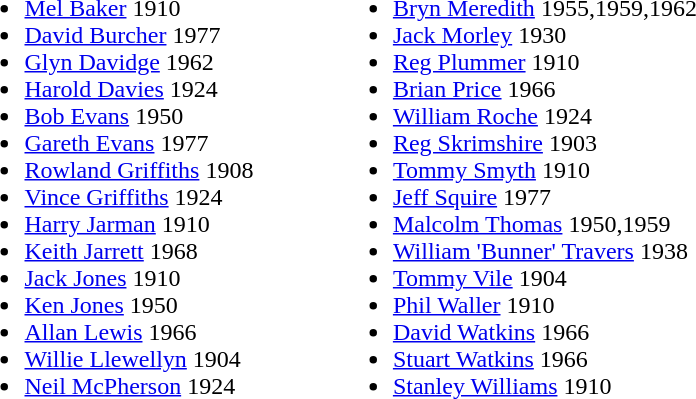<table>
<tr>
<td valign="top"><br><ul><li> <a href='#'>Mel Baker</a> 1910</li><li> <a href='#'>David Burcher</a> 1977</li><li> <a href='#'>Glyn Davidge</a> 1962</li><li> <a href='#'>Harold Davies</a> 1924</li><li> <a href='#'>Bob Evans</a> 1950</li><li> <a href='#'>Gareth Evans</a> 1977</li><li> <a href='#'>Rowland Griffiths</a> 1908</li><li> <a href='#'>Vince Griffiths</a> 1924</li><li> <a href='#'>Harry Jarman</a> 1910</li><li> <a href='#'>Keith Jarrett</a> 1968</li><li> <a href='#'>Jack Jones</a> 1910</li><li> <a href='#'>Ken Jones</a> 1950</li><li> <a href='#'>Allan Lewis</a> 1966</li><li> <a href='#'>Willie Llewellyn</a> 1904</li><li> <a href='#'>Neil McPherson</a> 1924</li></ul></td>
<td width="45"> </td>
<td valign="top"><br><ul><li> <a href='#'>Bryn Meredith</a> 1955,1959,1962</li><li> <a href='#'>Jack Morley</a> 1930</li><li> <a href='#'>Reg Plummer</a> 1910</li><li> <a href='#'>Brian Price</a> 1966</li><li> <a href='#'>William Roche</a> 1924</li><li> <a href='#'>Reg Skrimshire</a> 1903</li><li> <a href='#'>Tommy Smyth</a> 1910</li><li> <a href='#'>Jeff Squire</a> 1977</li><li> <a href='#'>Malcolm Thomas</a> 1950,1959</li><li> <a href='#'>William 'Bunner' Travers</a> 1938</li><li> <a href='#'>Tommy Vile</a> 1904</li><li> <a href='#'>Phil Waller</a> 1910</li><li> <a href='#'>David Watkins</a> 1966</li><li> <a href='#'>Stuart Watkins</a> 1966</li><li> <a href='#'>Stanley Williams</a> 1910</li></ul></td>
<td width="45"> </td>
</tr>
</table>
